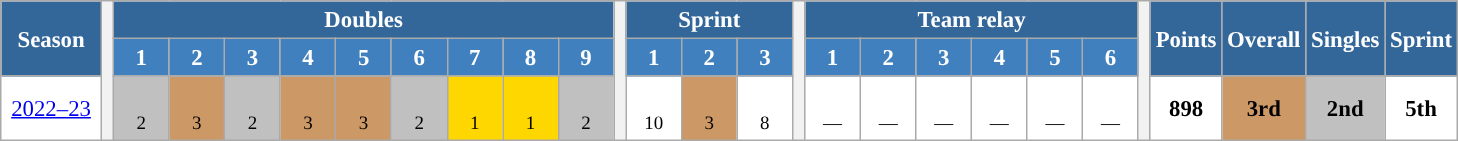<table class="wikitable" style="font-size:95%; text-align:center; border:grey solid 1px; border-collapse:collapse; background:#ffffff;">
<tr>
<th rowspan="2" style="background-color:#369; color:white; width:60px">Season</th>
<th rowspan="5" width="1px"></th>
<th colspan="9" style="background-color:#369; color:white;">Doubles</th>
<th rowspan="5" width="1px"></th>
<th colspan="3" style="background-color:#369; color:white;">Sprint</th>
<th rowspan="5" width="1px"></th>
<th colspan="6" style="background-color:#369; color:white;">Team relay</th>
<th rowspan="5" width="1px"></th>
<th rowspan="2" style="background-color:#369; color:white; width:40px">Points</th>
<th rowspan="2" style="background-color:#369; color:white; width:40px">Overall</th>
<th rowspan="2" style="background-color:#369; color:white; width:40px">Singles</th>
<th rowspan="2" style="background-color:#369; color:white; width:40px">Sprint</th>
</tr>
<tr>
<th style="background-color:#4180be; color:white; width:30px">1</th>
<th style="background-color:#4180be; color:white; width:30px">2</th>
<th style="background-color:#4180be; color:white; width:30px">3</th>
<th style="background-color:#4180be; color:white; width:30px">4</th>
<th style="background-color:#4180be; color:white; width:30px">5</th>
<th style="background-color:#4180be; color:white; width:30px">6</th>
<th style="background-color:#4180be; color:white; width:30px">7</th>
<th style="background-color:#4180be; color:white; width:30px">8</th>
<th style="background-color:#4180be; color:white; width:30px">9</th>
<th style="background-color:#4180be; color:white; width:30px">1</th>
<th style="background-color:#4180be; color:white; width:30px">2</th>
<th style="background-color:#4180be; color:white; width:30px">3</th>
<th style="background-color:#4180be; color:white; width:30px">1</th>
<th style="background-color:#4180be; color:white; width:30px">2</th>
<th style="background-color:#4180be; color:white; width:30px">3</th>
<th style="background-color:#4180be; color:white; width:30px">4</th>
<th style="background-color:#4180be; color:white; width:30px">5</th>
<th style="background-color:#4180be; color:white; width:30px">6</th>
</tr>
<tr>
<td><a href='#'>2022–23</a></td>
<td style="background:silver;"><br><small>2</small></td>
<td style="background:#cc9966;"><br><small>3</small></td>
<td style="background:silver;"><br><small>2</small></td>
<td style="background:#cc9966;"><br><small>3</small></td>
<td style="background:#cc9966;"><br><small>3</small></td>
<td style="background:silver;"><br><small>2</small></td>
<td style="background:gold;"><br><small>1</small></td>
<td style="background:gold;"><br><small>1</small></td>
<td style="background:silver;"><br><small>2</small></td>
<td><br><small>10</small></td>
<td style="background:#cc9966;"><br><small>3</small></td>
<td><br><small>8</small></td>
<td><br><small>—</small></td>
<td><br><small>—</small></td>
<td><br><small>—</small></td>
<td><br><small>—</small></td>
<td><br><small>—</small></td>
<td><br><small>—</small></td>
<td><strong>898</strong></td>
<td style="background:#cc9966;"><strong>3rd</strong></td>
<td style="background:silver;"><strong>2nd</strong></td>
<td><strong>5th</strong></td>
</tr>
</table>
